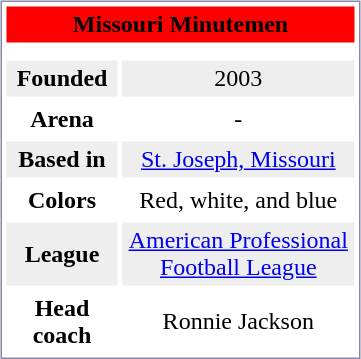<table style="margin:5px; border:1px solid #8888AA;" align=right cellpadding=3 cellspacing=3 width=240>
<tr align="center" bgcolor= Red>
<td colspan=2><span><strong>Missouri Minutemen</strong></span></td>
</tr>
<tr align="center">
<td colspan=2></td>
</tr>
<tr align="center" bgcolor="#eeeeee">
<td><strong>Founded</strong></td>
<td>2003</td>
</tr>
<tr align="center">
<td><strong>Arena</strong></td>
<td>-</td>
</tr>
<tr align="center" bgcolor="#eeeeee">
<td><strong>Based in</strong></td>
<td><a href='#'>St. Joseph, Missouri</a></td>
</tr>
<tr align="center">
<td><strong>Colors</strong></td>
<td>Red, white, and blue</td>
</tr>
<tr align="center" bgcolor="#eeeeee">
<td><strong>League</strong></td>
<td><a href='#'>American Professional Football League</a></td>
</tr>
<tr align="center">
<td><strong>Head coach</strong></td>
<td>Ronnie Jackson</td>
</tr>
</table>
